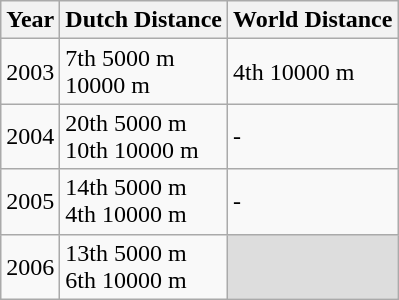<table class=wikitable>
<tr>
<th>Year</th>
<th>Dutch Distance</th>
<th>World Distance</th>
</tr>
<tr>
<td>2003</td>
<td>7th 5000 m <br>  10000 m</td>
<td>4th 10000 m</td>
</tr>
<tr>
<td>2004</td>
<td>20th 5000 m <br> 10th 10000 m</td>
<td>-</td>
</tr>
<tr>
<td>2005</td>
<td>14th 5000 m <br> 4th 10000 m</td>
<td>-</td>
</tr>
<tr>
<td>2006</td>
<td>13th 5000 m <br> 6th 10000 m</td>
<td bgcolor=#DDDDDD></td>
</tr>
</table>
